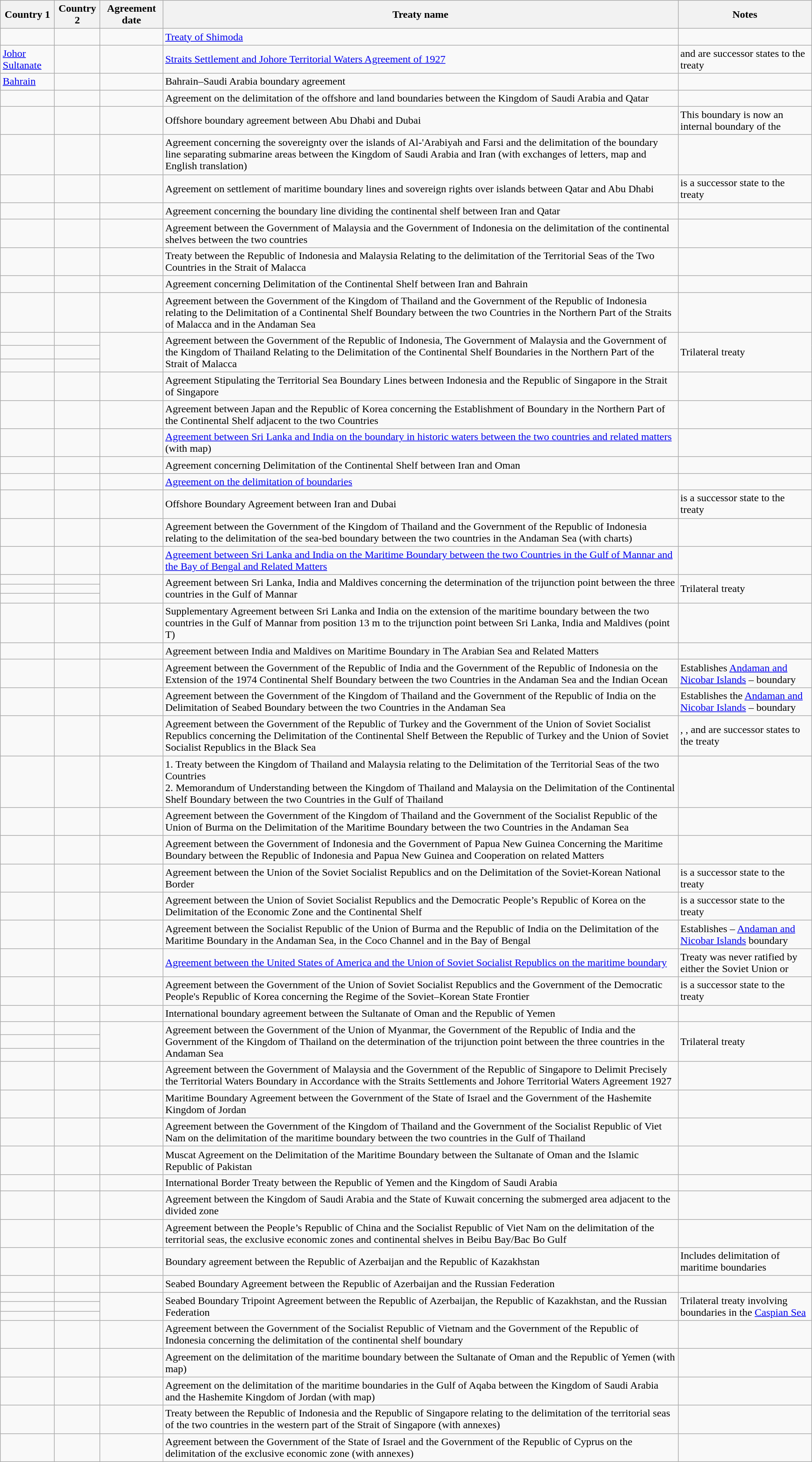<table class="wikitable sortable">
<tr>
<th>Country 1</th>
<th>Country 2</th>
<th>Agreement date</th>
<th>Treaty name</th>
<th>Notes</th>
</tr>
<tr>
<td></td>
<td></td>
<td></td>
<td><a href='#'>Treaty of Shimoda</a></td>
<td></td>
</tr>
<tr>
<td> <a href='#'>Johor Sultanate</a></td>
<td></td>
<td></td>
<td><a href='#'>Straits Settlement and Johore Territorial Waters Agreement of 1927</a></td>
<td> and  are successor states to the treaty</td>
</tr>
<tr>
<td> <a href='#'>Bahrain</a></td>
<td></td>
<td></td>
<td>Bahrain–Saudi Arabia boundary agreement</td>
<td></td>
</tr>
<tr>
<td></td>
<td></td>
<td></td>
<td>Agreement on the delimitation of the offshore and land boundaries between the Kingdom of Saudi Arabia and Qatar</td>
<td></td>
</tr>
<tr>
<td></td>
<td></td>
<td></td>
<td>Offshore boundary agreement between Abu Dhabi and Dubai</td>
<td>This boundary is now an internal boundary of the </td>
</tr>
<tr>
<td></td>
<td></td>
<td></td>
<td>Agreement concerning the sovereignty over the islands of Al-'Arabiyah and Farsi and the delimitation of the boundary line separating submarine areas between the Kingdom of Saudi Arabia and Iran (with exchanges of letters, map and English translation)</td>
<td></td>
</tr>
<tr>
<td></td>
<td></td>
<td></td>
<td>Agreement on settlement of maritime boundary lines and sovereign rights over islands between Qatar and Abu Dhabi</td>
<td> is a successor state to the treaty</td>
</tr>
<tr>
<td></td>
<td></td>
<td></td>
<td>Agreement concerning the boundary line dividing the continental shelf between Iran and Qatar</td>
<td></td>
</tr>
<tr>
<td></td>
<td></td>
<td></td>
<td>Agreement between the Government of Malaysia and the Government of Indonesia on the delimitation of the continental shelves between the two countries</td>
<td></td>
</tr>
<tr>
<td></td>
<td></td>
<td></td>
<td>Treaty between the Republic of Indonesia and Malaysia Relating to the delimitation of the Territorial Seas of the Two Countries in the Strait of Malacca</td>
<td></td>
</tr>
<tr>
<td></td>
<td></td>
<td></td>
<td>Agreement concerning Delimitation of the Continental Shelf between Iran and Bahrain</td>
<td></td>
</tr>
<tr>
<td></td>
<td></td>
<td></td>
<td>Agreement between the Government of the Kingdom of Thailand and the Government of the Republic of Indonesia relating to the Delimitation of a Continental Shelf Boundary between the two Countries in the Northern Part of the Straits of Malacca and in the Andaman Sea</td>
<td></td>
</tr>
<tr>
<td></td>
<td></td>
<td rowspan="3"></td>
<td rowspan="3">Agreement between the Government of the Republic of Indonesia, The Government of Malaysia and the Government of the Kingdom of Thailand Relating to the Delimitation of the Continental Shelf Boundaries in the Northern Part of the Strait of Malacca</td>
<td rowspan="3">Trilateral treaty</td>
</tr>
<tr>
<td></td>
<td></td>
</tr>
<tr>
<td></td>
<td></td>
</tr>
<tr>
<td></td>
<td></td>
<td></td>
<td>Agreement Stipulating the Territorial Sea Boundary Lines between Indonesia and the Republic of Singapore in the Strait of Singapore</td>
<td></td>
</tr>
<tr>
<td></td>
<td></td>
<td></td>
<td>Agreement between Japan and the Republic of Korea concerning the Establishment of Boundary in the Northern Part of the Continental Shelf adjacent to the two Countries</td>
<td></td>
</tr>
<tr>
<td></td>
<td></td>
<td></td>
<td><a href='#'>Agreement between Sri Lanka and India on the boundary in historic waters between the two countries and related matters</a> (with map)</td>
<td></td>
</tr>
<tr>
<td></td>
<td></td>
<td></td>
<td>Agreement concerning Delimitation of the Continental Shelf between Iran and Oman</td>
<td></td>
</tr>
<tr>
<td></td>
<td></td>
<td></td>
<td><a href='#'>Agreement on the delimitation of boundaries</a></td>
<td></td>
</tr>
<tr>
<td></td>
<td></td>
<td></td>
<td>Offshore Boundary Agreement between Iran and Dubai</td>
<td> is a successor state to the treaty</td>
</tr>
<tr>
<td></td>
<td></td>
<td></td>
<td>Agreement between the Government of the Kingdom of Thailand and the Government of the Republic of Indonesia relating to the delimitation of the sea-bed boundary between the two countries in the Andaman Sea (with charts)</td>
<td></td>
</tr>
<tr>
<td></td>
<td></td>
<td></td>
<td><a href='#'>Agreement between Sri Lanka and India on the Maritime Boundary between the two Countries in the Gulf of Mannar and the Bay of Bengal and Related Matters</a></td>
<td></td>
</tr>
<tr>
<td></td>
<td></td>
<td rowspan="3"></td>
<td rowspan="3">Agreement between Sri Lanka, India and Maldives concerning the determination of the trijunction point between the three countries in the Gulf of Mannar</td>
<td rowspan="3">Trilateral treaty</td>
</tr>
<tr>
<td></td>
<td></td>
</tr>
<tr>
<td></td>
<td></td>
</tr>
<tr>
<td></td>
<td></td>
<td></td>
<td>Supplementary Agreement between Sri Lanka and India on the extension of the maritime boundary between the two countries in the Gulf of Mannar from position 13 m to the trijunction point between Sri Lanka, India and Maldives (point T)</td>
<td></td>
</tr>
<tr>
<td></td>
<td></td>
<td></td>
<td>Agreement between India and Maldives on Maritime Boundary in The Arabian Sea and Related Matters</td>
<td></td>
</tr>
<tr>
<td></td>
<td></td>
<td></td>
<td>Agreement between the Government of the Republic of India and the Government of the Republic of Indonesia on the Extension of the 1974 Continental Shelf Boundary between the two Countries in the Andaman Sea and the Indian Ocean</td>
<td>Establishes  <a href='#'>Andaman and Nicobar Islands</a> –  boundary</td>
</tr>
<tr>
<td></td>
<td></td>
<td></td>
<td>Agreement between the Government of the Kingdom of Thailand and the Government of the Republic of India on the Delimitation of Seabed Boundary between the two Countries in the Andaman Sea</td>
<td>Establishes the  <a href='#'>Andaman and Nicobar Islands</a> –  boundary</td>
</tr>
<tr>
<td></td>
<td></td>
<td></td>
<td>Agreement between the Government of the Republic of Turkey and the Government of the Union of Soviet Socialist Republics concerning the Delimitation of the Continental Shelf Between the Republic of Turkey and the Union of Soviet Socialist Republics in the Black Sea</td>
<td>, , and  are successor states to the treaty</td>
</tr>
<tr>
<td></td>
<td></td>
<td></td>
<td>1. Treaty between the Kingdom of Thailand and Malaysia relating to the Delimitation of the Territorial Seas of the two Countries<br>2. Memorandum of Understanding between the Kingdom of Thailand and Malaysia on the Delimitation of the Continental Shelf Boundary between the two Countries in the Gulf of Thailand</td>
<td></td>
</tr>
<tr>
<td></td>
<td></td>
<td></td>
<td>Agreement between the Government of the Kingdom of Thailand and the Government of the Socialist Republic of the Union of Burma on the Delimitation of the Maritime Boundary between the two Countries in the Andaman Sea</td>
<td></td>
</tr>
<tr>
<td></td>
<td></td>
<td></td>
<td>Agreement between the Government of Indonesia and the Government of Papua New Guinea Concerning the Maritime Boundary between the Republic of Indonesia and Papua New Guinea and Cooperation on related Matters</td>
<td></td>
</tr>
<tr>
<td></td>
<td></td>
<td></td>
<td>Agreement between the Union of the Soviet Socialist Republics and  on the Delimitation of the Soviet-Korean National Border</td>
<td> is a successor state to the treaty</td>
</tr>
<tr>
<td></td>
<td></td>
<td></td>
<td>Agreement between the Union of Soviet Socialist Republics and the Democratic People’s Republic of Korea on the Delimitation of the Economic Zone and the Continental Shelf</td>
<td> is a successor state to the treaty</td>
</tr>
<tr>
<td></td>
<td></td>
<td></td>
<td>Agreement between the Socialist Republic of the Union of Burma and the Republic of India on the Delimitation of the Maritime Boundary in the Andaman Sea, in the Coco Channel and in the Bay of Bengal</td>
<td>Establishes  –  <a href='#'>Andaman and Nicobar Islands</a> boundary</td>
</tr>
<tr>
<td></td>
<td></td>
<td></td>
<td><a href='#'>Agreement between the United States of America and the Union of Soviet Socialist Republics on the maritime boundary</a></td>
<td>Treaty was never ratified by either the Soviet Union or </td>
</tr>
<tr>
<td></td>
<td></td>
<td></td>
<td>Agreement between the Government of the Union of Soviet Socialist Republics and the Government of the Democratic People's Republic of Korea concerning the Regime of the Soviet–Korean State Frontier</td>
<td> is a successor state to the treaty</td>
</tr>
<tr>
<td></td>
<td></td>
<td></td>
<td>International boundary agreement between the Sultanate of Oman and the Republic of Yemen</td>
<td></td>
</tr>
<tr>
<td></td>
<td></td>
<td rowspan="3"></td>
<td rowspan="3">Agreement between the Government of the Union of Myanmar, the Government of the Republic of India and the Government of the Kingdom of Thailand on the determination of the trijunction point between the three countries in the Andaman Sea</td>
<td rowspan="3">Trilateral treaty</td>
</tr>
<tr>
<td></td>
<td></td>
</tr>
<tr>
<td></td>
<td></td>
</tr>
<tr>
<td></td>
<td></td>
<td></td>
<td>Agreement between the Government of Malaysia and the Government of the Republic of Singapore to Delimit Precisely the Territorial Waters Boundary in Accordance with the Straits Settlements and Johore Territorial Waters Agreement 1927</td>
<td></td>
</tr>
<tr>
<td></td>
<td></td>
<td></td>
<td>Maritime Boundary Agreement between the Government of the State of Israel and the Government of the Hashemite Kingdom of Jordan</td>
<td></td>
</tr>
<tr>
<td></td>
<td></td>
<td></td>
<td>Agreement between the Government of the Kingdom of Thailand and the Government of the Socialist Republic of Viet Nam on the delimitation of the maritime boundary between the two countries in the Gulf of Thailand</td>
<td></td>
</tr>
<tr>
<td></td>
<td></td>
<td></td>
<td>Muscat Agreement on the Delimitation of the Maritime Boundary between the Sultanate of Oman and the Islamic Republic of Pakistan</td>
<td></td>
</tr>
<tr>
<td></td>
<td></td>
<td></td>
<td>International Border Treaty between the Republic of Yemen and the Kingdom of Saudi Arabia</td>
<td></td>
</tr>
<tr>
<td></td>
<td></td>
<td></td>
<td>Agreement between the Kingdom of Saudi Arabia and the State of Kuwait concerning the submerged area adjacent to the divided zone</td>
<td></td>
</tr>
<tr>
<td></td>
<td></td>
<td></td>
<td>Agreement between the People’s Republic of China and the Socialist Republic of Viet Nam on the delimitation of the territorial seas, the exclusive economic zones and continental shelves in Beibu Bay/Bac Bo Gulf</td>
<td></td>
</tr>
<tr>
<td></td>
<td></td>
<td></td>
<td>Boundary agreement between the Republic of Azerbaijan and the Republic of Kazakhstan</td>
<td>Includes delimitation of maritime boundaries</td>
</tr>
<tr>
<td></td>
<td></td>
<td></td>
<td>Seabed Boundary Agreement between the Republic of Azerbaijan and the Russian Federation</td>
<td></td>
</tr>
<tr>
<td></td>
<td></td>
<td rowspan="3"></td>
<td rowspan="3">Seabed Boundary Tripoint Agreement between the Republic of Azerbaijan, the Republic of Kazakhstan, and the Russian Federation</td>
<td rowspan="3">Trilateral treaty involving boundaries in the <a href='#'>Caspian Sea</a></td>
</tr>
<tr>
<td></td>
<td></td>
</tr>
<tr>
<td></td>
<td></td>
</tr>
<tr>
<td></td>
<td></td>
<td></td>
<td>Agreement between the Government of the Socialist Republic of Vietnam and the Government of the Republic of Indonesia concerning the delimitation of the continental shelf boundary</td>
<td></td>
</tr>
<tr>
<td></td>
<td></td>
<td></td>
<td>Agreement on the delimitation of the maritime boundary between the Sultanate of Oman and the Republic of Yemen (with map)</td>
<td></td>
</tr>
<tr>
<td></td>
<td></td>
<td></td>
<td>Agreement on the delimitation of the maritime boundaries in the Gulf of Aqaba between the Kingdom of Saudi Arabia and the Hashemite Kingdom of Jordan (with map)</td>
<td></td>
</tr>
<tr>
<td></td>
<td></td>
<td></td>
<td>Treaty between the Republic of Indonesia and the Republic of Singapore relating to the delimitation of the territorial seas of the two countries in the western part of the Strait of Singapore (with annexes)</td>
<td></td>
</tr>
<tr>
<td></td>
<td></td>
<td></td>
<td>Agreement between the Government of the State of Israel and the Government of the Republic of Cyprus on the delimitation of the exclusive economic zone (with annexes)</td>
<td></td>
</tr>
</table>
